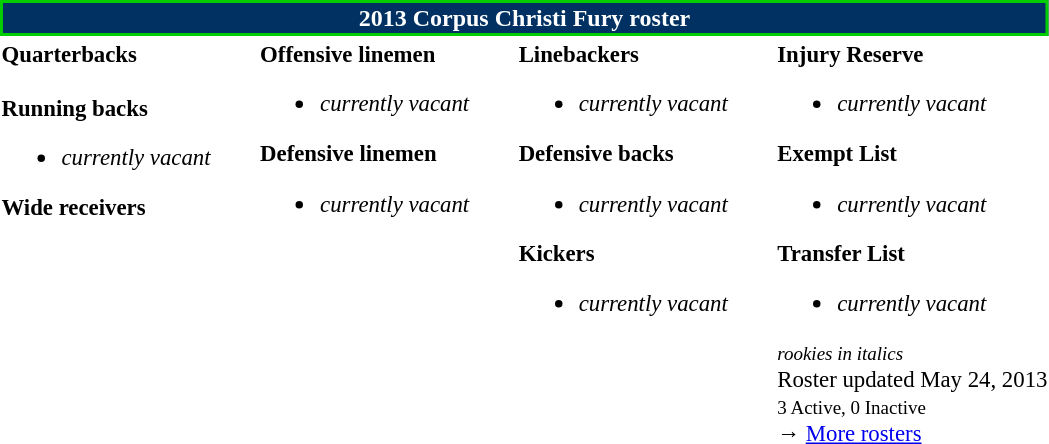<table class="toccolours" style="text-align: left;">
<tr>
<th colspan="7" style="background:#003162; border:2px solid #00CD00; color:#FFFFFF; text-align:center;"><strong>2013 Corpus Christi Fury roster</strong></th>
</tr>
<tr>
<td style="font-size: 95%;" valign="top"><strong>Quarterbacks</strong><br><br><strong>Running backs</strong><ul><li><em>currently vacant</em></li></ul><strong>Wide receivers</strong>

</td>
<td style="width: 25px;"></td>
<td style="font-size: 95%;" valign="top"><strong>Offensive linemen</strong><br><ul><li><em>currently vacant</em></li></ul><strong>Defensive linemen</strong><ul><li><em>currently vacant</em></li></ul></td>
<td style="width: 25px;"></td>
<td style="font-size: 95%;" valign="top"><strong>Linebackers</strong><br><ul><li><em>currently vacant</em></li></ul><strong>Defensive backs</strong><ul><li><em>currently vacant</em></li></ul><strong>Kickers</strong><ul><li><em>currently vacant</em></li></ul></td>
<td style="width: 25px;"></td>
<td style="font-size: 95%;" valign="top"><strong>Injury Reserve</strong><br><ul><li><em>currently vacant</em></li></ul><strong>Exempt List</strong><ul><li><em>currently vacant</em></li></ul><strong>Transfer List</strong><ul><li><em>currently vacant</em></li></ul><small><em>rookies in italics</em></small><br>
Roster updated May 24, 2013<br>
<small>3 Active, 0 Inactive</small><br>→ <a href='#'>More rosters</a></td>
</tr>
<tr>
</tr>
</table>
